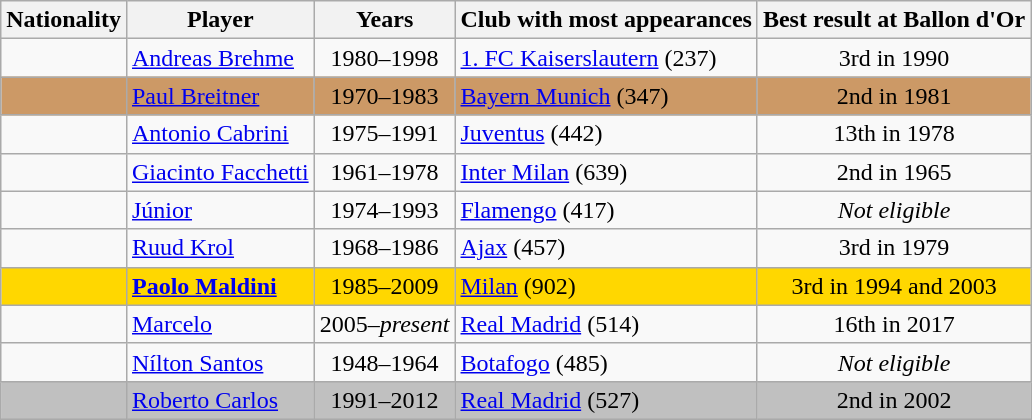<table class="wikitable">
<tr>
<th>Nationality</th>
<th>Player</th>
<th>Years</th>
<th>Club with most appearances</th>
<th>Best result at Ballon d'Or</th>
</tr>
<tr>
<td align="center"></td>
<td><a href='#'>Andreas Brehme</a></td>
<td align="center">1980–1998</td>
<td align="left"> <a href='#'>1. FC Kaiserslautern</a> (237)</td>
<td align="center">3rd in 1990</td>
</tr>
<tr>
<td align="center" style="background-color: #cc9966"></td>
<td scope=col style="background-color: #cc9966"><a href='#'>Paul Breitner</a></td>
<td align="center" style="background-color: #cc9966">1970–1983</td>
<td align="left" style="background-color: #cc9966"> <a href='#'>Bayern Munich</a> (347)</td>
<td align="center" style="background-color: #cc9966">2nd in 1981</td>
</tr>
<tr>
<td align="center"></td>
<td><a href='#'>Antonio Cabrini</a></td>
<td align="center">1975–1991</td>
<td align="left"> <a href='#'>Juventus</a> (442)</td>
<td align="center">13th in 1978</td>
</tr>
<tr>
<td align="center"></td>
<td><a href='#'>Giacinto Facchetti</a></td>
<td align="center">1961–1978</td>
<td align="left"> <a href='#'>Inter Milan</a> (639)</td>
<td align="center">2nd in 1965</td>
</tr>
<tr>
<td align="center"></td>
<td><a href='#'>Júnior</a></td>
<td align="center">1974–1993</td>
<td align="left"> <a href='#'>Flamengo</a> (417)</td>
<td align="center"><em>Not eligible</em></td>
</tr>
<tr>
<td align="center"></td>
<td><a href='#'>Ruud Krol</a></td>
<td align="center">1968–1986</td>
<td align="left"> <a href='#'>Ajax</a> (457)</td>
<td align="center">3rd in 1979</td>
</tr>
<tr>
<td align="center" style="background-color: gold"></td>
<td style="background-color: gold"><strong><a href='#'>Paolo Maldini</a></strong></td>
<td align="center" style="background-color: gold">1985–2009</td>
<td align="left" style="background-color: gold"> <a href='#'>Milan</a> (902)</td>
<td align="center" style="background-color: gold">3rd in 1994 and 2003</td>
</tr>
<tr>
<td align="center"></td>
<td><a href='#'>Marcelo</a></td>
<td align="center">2005–<em>present</em></td>
<td align="left"> <a href='#'>Real Madrid</a> (514)</td>
<td align="center">16th in 2017</td>
</tr>
<tr>
<td align="center"></td>
<td><a href='#'>Nílton Santos</a></td>
<td align="center">1948–1964</td>
<td align="left"> <a href='#'>Botafogo</a> (485)</td>
<td align="center"><em>Not eligible</em></td>
</tr>
<tr>
<td align="center" style="background-color: silver"></td>
<td scope=col style="background-color: silver"><a href='#'>Roberto Carlos</a></td>
<td align="center" style="background-color: silver">1991–2012</td>
<td align="left" style="background-color: silver"> <a href='#'>Real Madrid</a> (527)</td>
<td align="center" style="background-color: silver">2nd in 2002</td>
</tr>
</table>
